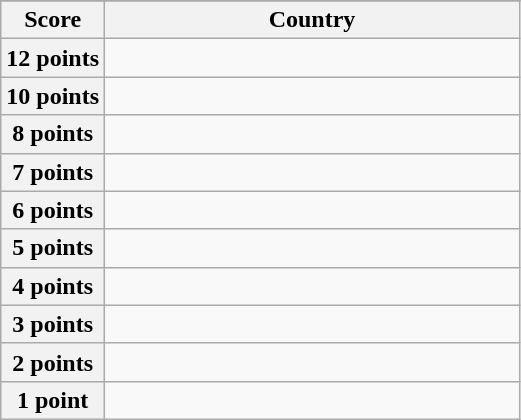<table class="wikitable">
<tr>
</tr>
<tr>
<th scope="col" width="20%">Score</th>
<th scope="col">Country</th>
</tr>
<tr>
<th scope="row">12 points</th>
<td></td>
</tr>
<tr>
<th scope="row">10 points</th>
<td></td>
</tr>
<tr>
<th scope="row">8 points</th>
<td></td>
</tr>
<tr>
<th scope="row">7 points</th>
<td></td>
</tr>
<tr>
<th scope="row">6 points</th>
<td></td>
</tr>
<tr>
<th scope="row">5 points</th>
<td></td>
</tr>
<tr>
<th scope="row">4 points</th>
<td></td>
</tr>
<tr>
<th scope="row">3 points</th>
<td></td>
</tr>
<tr>
<th scope="row">2 points</th>
<td></td>
</tr>
<tr>
<th scope="row">1 point</th>
<td></td>
</tr>
</table>
